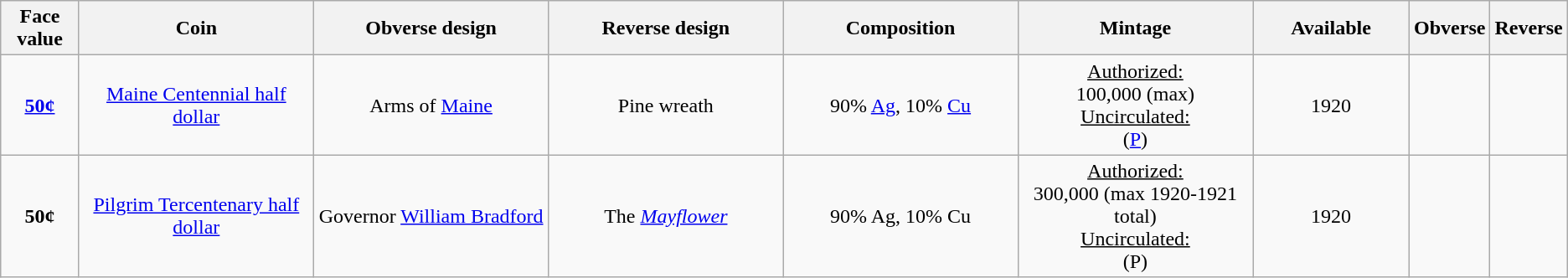<table class="wikitable">
<tr>
<th width="5%">Face value</th>
<th width="15%">Coin</th>
<th width="15%">Obverse design</th>
<th width="15%">Reverse design</th>
<th width="15%">Composition</th>
<th width="15%">Mintage</th>
<th width="10%">Available</th>
<th>Obverse</th>
<th>Reverse</th>
</tr>
<tr>
<td align="center"><strong><a href='#'>50¢</a></strong></td>
<td align="center"><a href='#'>Maine Centennial half dollar</a></td>
<td align="center">Arms of <a href='#'>Maine</a></td>
<td align="center">Pine wreath</td>
<td align="center">90% <a href='#'>Ag</a>, 10% <a href='#'>Cu</a></td>
<td align="center"><u>Authorized:</u><br>100,000 (max)<br><u>Uncirculated:</u><br> (<a href='#'>P</a>)</td>
<td align="center">1920</td>
<td></td>
<td></td>
</tr>
<tr>
<td align="center"><strong>50¢</strong></td>
<td align="center"><a href='#'>Pilgrim Tercentenary half dollar</a></td>
<td align="center">Governor <a href='#'>William Bradford</a></td>
<td align="center">The <em><a href='#'>Mayflower</a></em></td>
<td align="center">90% Ag, 10% Cu</td>
<td align="center"><u>Authorized:</u><br>300,000 (max 1920-1921 total)<br><u>Uncirculated:</u><br> (P)</td>
<td align="center">1920</td>
<td></td>
<td></td>
</tr>
</table>
